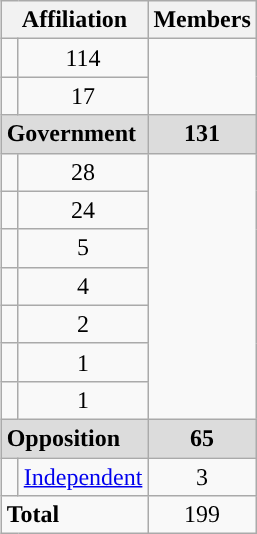<table class="wikitable" style="float:right">
<tr>
<th colspan="2">Affiliation</th>
<th>Members</th>
</tr>
<tr>
<td></td>
<td align="center">114</td>
</tr>
<tr>
<td></td>
<td align="center">17</td>
</tr>
<tr>
<td colspan="2" bgcolor="#DCDCDC"><strong>Government</strong></td>
<td align="center" bgcolor="#DCDCDC"><strong>131</strong></td>
</tr>
<tr>
<td></td>
<td align="center">28</td>
</tr>
<tr>
<td></td>
<td align="center">24</td>
</tr>
<tr>
<td></td>
<td align="center">5</td>
</tr>
<tr>
<td></td>
<td align="center">4</td>
</tr>
<tr>
<td></td>
<td align="center">2</td>
</tr>
<tr>
<td></td>
<td align="center">1</td>
</tr>
<tr>
<td></td>
<td align="center">1</td>
</tr>
<tr>
<td colspan="2" bgcolor="#DCDCDC"><strong>Opposition</strong></td>
<td align="center" bgcolor="#DCDCDC"><strong>65</strong></td>
</tr>
<tr>
<td style="background-color:"> </td>
<td><a href='#'>Independent</a> <br></td>
<td align="center">3</td>
</tr>
<tr>
<td colspan="2"><strong>Total</strong></td>
<td align="center">199</td>
</tr>
</table>
